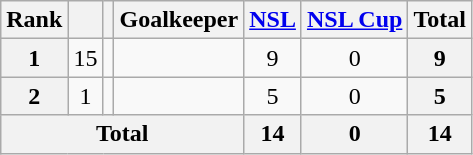<table class="wikitable sortable" style="text-align:center">
<tr>
<th>Rank</th>
<th></th>
<th></th>
<th>Goalkeeper</th>
<th><a href='#'>NSL</a></th>
<th><a href='#'>NSL Cup</a></th>
<th>Total</th>
</tr>
<tr>
<th>1</th>
<td>15</td>
<td></td>
<td align="left"></td>
<td>9</td>
<td>0</td>
<th>9</th>
</tr>
<tr>
<th>2</th>
<td>1</td>
<td></td>
<td align="left"></td>
<td>5</td>
<td>0</td>
<th>5</th>
</tr>
<tr>
<th colspan="4">Total</th>
<th>14</th>
<th>0</th>
<th>14</th>
</tr>
</table>
